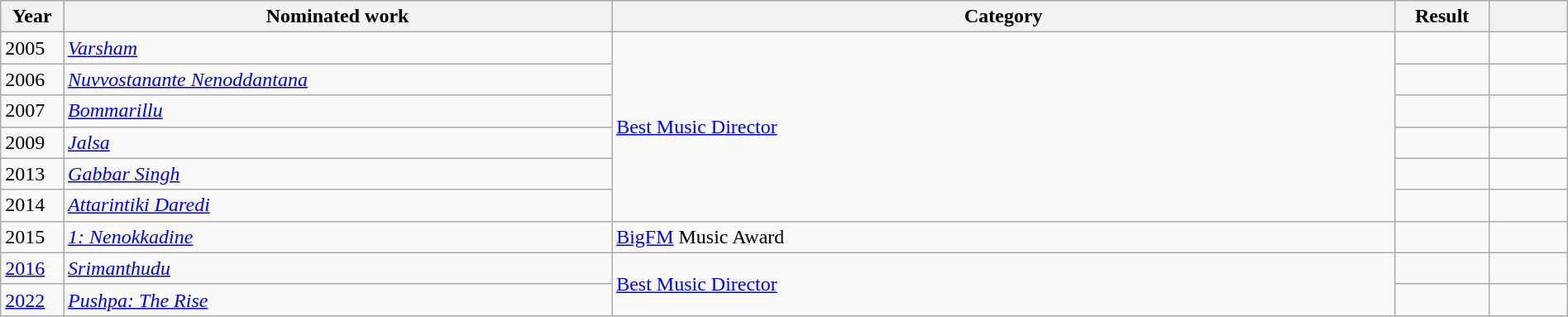<table class="wikitable" style="width:100%;">
<tr>
<th scope="col" style="width:4%;">Year</th>
<th scope="col" style="width:35%;">Nominated work</th>
<th scope="col" style="width:50%;">Category</th>
<th scope="col" style="width:6%;">Result</th>
<th scope="col" style="width:5%;"></th>
</tr>
<tr>
<td>2005</td>
<td><a href='#'><em>Varsham</em></a></td>
<td rowspan="6"><a href='#'>Best Music Director</a></td>
<td></td>
<td></td>
</tr>
<tr>
<td>2006</td>
<td><em><a href='#'>Nuvvostanante Nenoddantana</a></em></td>
<td></td>
<td></td>
</tr>
<tr>
<td>2007</td>
<td><em><a href='#'>Bommarillu</a></em></td>
<td></td>
<td></td>
</tr>
<tr>
<td>2009</td>
<td><em><a href='#'>Jalsa</a></em></td>
<td></td>
<td></td>
</tr>
<tr>
<td>2013</td>
<td><a href='#'><em>Gabbar Singh</em></a></td>
<td></td>
<td></td>
</tr>
<tr>
<td>2014</td>
<td><em><a href='#'>Attarintiki Daredi</a></em></td>
<td></td>
<td></td>
</tr>
<tr>
<td>2015</td>
<td><em><a href='#'>1: Nenokkadine</a></em></td>
<td><a href='#'>BigFM</a> Music Award</td>
<td></td>
<td></td>
</tr>
<tr>
<td><a href='#'>2016</a></td>
<td><em><a href='#'>Srimanthudu</a></em></td>
<td rowspan="2"><a href='#'>Best Music Director</a></td>
<td></td>
<td></td>
</tr>
<tr>
<td><a href='#'>2022</a></td>
<td><em><a href='#'>Pushpa: The Rise</a></em></td>
<td></td>
<td></td>
</tr>
</table>
